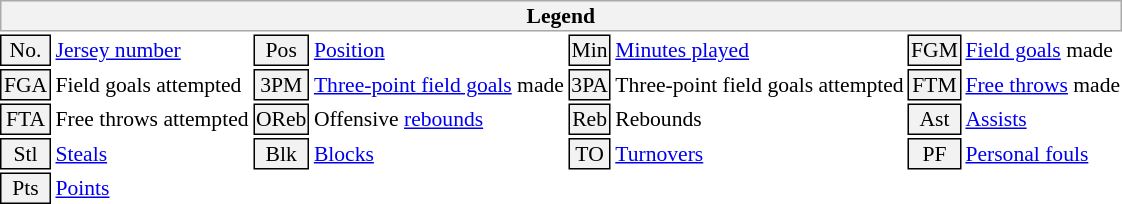<table class="toccolours" style="font-size:90%; white-space:nowrap">
<tr>
<th colspan="8" style="background:#f2f2f2; border:1px solid #aaa;">Legend</th>
</tr>
<tr>
<td style="width:30px; text-align:center; background:#f2f2f2; border:1px solid black;">No.</td>
<td style="width:125px;"><a href='#'>Jersey number</a></td>
<td style="text-align:center; background:#f2f2f2; border:1px solid black;">Pos</td>
<td style="width:125px;"><a href='#'>Position</a></td>
<td style="text-align:center; background:#f2f2f2; border:1px solid black;">Min</td>
<td style="width:125px;"><a href='#'>Minutes played</a></td>
<td style="text-align:center; background:#f2f2f2; border:1px solid black;">FGM</td>
<td><a href='#'>Field goals</a> made</td>
</tr>
<tr>
<td style="text-align:center; background:#f2f2f2; border:1px solid black;">FGA</td>
<td>Field goals attempted</td>
<td style="text-align:center; background:#f2f2f2; border:1px solid black;">3PM</td>
<td><a href='#'>Three-point field goals</a> made</td>
<td style="text-align:center; background:#f2f2f2; border:1px solid black;">3PA</td>
<td>Three-point field goals attempted</td>
<td style="text-align:center; background:#f2f2f2; border:1px solid black;">FTM</td>
<td><a href='#'>Free throws</a> made</td>
</tr>
<tr>
<td style="text-align:center; background:#f2f2f2; border:1px solid black;">FTA</td>
<td>Free throws attempted</td>
<td style="text-align:center; background:#f2f2f2; border:1px solid black;">OReb</td>
<td>Offensive <a href='#'>rebounds</a></td>
<td style="text-align:center; background:#f2f2f2; border:1px solid black;">Reb</td>
<td>Rebounds</td>
<td style="text-align:center; background:#f2f2f2; border:1px solid black;">Ast</td>
<td><a href='#'>Assists</a></td>
</tr>
<tr>
<td style="text-align:center; background:#f2f2f2; border:1px solid black;">Stl</td>
<td><a href='#'>Steals</a></td>
<td style="text-align:center; background:#f2f2f2; border:1px solid black;">Blk</td>
<td><a href='#'>Blocks</a></td>
<td style="text-align:center; background:#f2f2f2; border:1px solid black;">TO</td>
<td><a href='#'>Turnovers</a></td>
<td style="text-align:center; background:#f2f2f2; border:1px solid black;">PF</td>
<td><a href='#'>Personal fouls</a></td>
</tr>
<tr>
<td style="text-align:center; background:#f2f2f2; border:1px solid black;">Pts</td>
<td><a href='#'>Points</a></td>
</tr>
</table>
